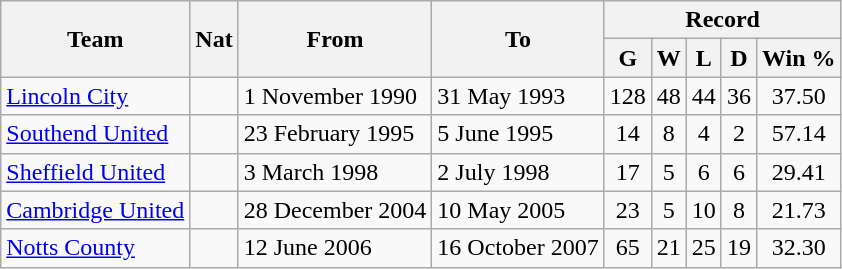<table class="wikitable" style="text-align: center">
<tr>
<th rowspan="2">Team</th>
<th rowspan="2">Nat</th>
<th rowspan="2">From</th>
<th rowspan="2">To</th>
<th colspan="5">Record</th>
</tr>
<tr>
<th>G</th>
<th>W</th>
<th>L</th>
<th>D</th>
<th>Win %</th>
</tr>
<tr>
<td align=left><a href='#'>Lincoln City</a></td>
<td></td>
<td align=left>1 November 1990</td>
<td align=left>31 May 1993</td>
<td>128</td>
<td>48</td>
<td>44</td>
<td>36</td>
<td>37.50</td>
</tr>
<tr>
<td align=left><a href='#'>Southend United</a></td>
<td></td>
<td align=left>23 February 1995</td>
<td align=left>5 June 1995</td>
<td>14</td>
<td>8</td>
<td>4</td>
<td>2</td>
<td>57.14</td>
</tr>
<tr>
<td align=left><a href='#'>Sheffield United</a></td>
<td></td>
<td align=left>3 March 1998</td>
<td align=left>2 July 1998</td>
<td>17</td>
<td>5</td>
<td>6</td>
<td>6</td>
<td>29.41</td>
</tr>
<tr>
<td align=left><a href='#'>Cambridge United</a></td>
<td></td>
<td align=left>28 December 2004</td>
<td align=left>10 May 2005</td>
<td>23</td>
<td>5</td>
<td>10</td>
<td>8</td>
<td>21.73</td>
</tr>
<tr>
<td align=left><a href='#'>Notts County</a></td>
<td></td>
<td align=left>12 June 2006</td>
<td align=left>16 October 2007</td>
<td>65</td>
<td>21</td>
<td>25</td>
<td>19</td>
<td>32.30</td>
</tr>
</table>
